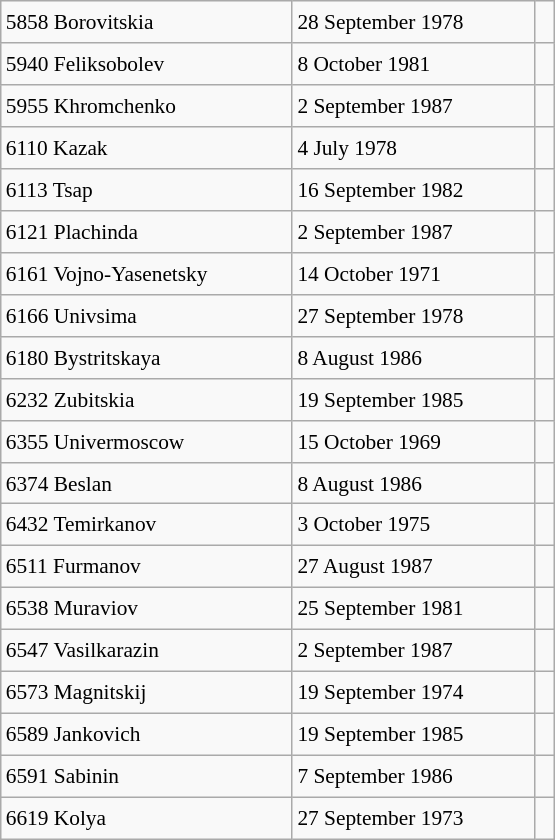<table class="wikitable" style="font-size: 89%; float: left; width: 26em; margin-right: 1em; height: 560px">
<tr>
<td>5858 Borovitskia</td>
<td>28 September 1978</td>
<td></td>
</tr>
<tr>
<td>5940 Feliksobolev</td>
<td>8 October 1981</td>
<td></td>
</tr>
<tr>
<td>5955 Khromchenko</td>
<td>2 September 1987</td>
<td></td>
</tr>
<tr>
<td>6110 Kazak</td>
<td>4 July 1978</td>
<td></td>
</tr>
<tr>
<td>6113 Tsap</td>
<td>16 September 1982</td>
<td></td>
</tr>
<tr>
<td>6121 Plachinda</td>
<td>2 September 1987</td>
<td></td>
</tr>
<tr>
<td>6161 Vojno-Yasenetsky</td>
<td>14 October 1971</td>
<td></td>
</tr>
<tr>
<td>6166 Univsima</td>
<td>27 September 1978</td>
<td></td>
</tr>
<tr>
<td>6180 Bystritskaya</td>
<td>8 August 1986</td>
<td></td>
</tr>
<tr>
<td>6232 Zubitskia</td>
<td>19 September 1985</td>
<td> </td>
</tr>
<tr>
<td>6355 Univermoscow</td>
<td>15 October 1969</td>
<td></td>
</tr>
<tr>
<td>6374 Beslan</td>
<td>8 August 1986</td>
<td></td>
</tr>
<tr>
<td>6432 Temirkanov</td>
<td>3 October 1975</td>
<td></td>
</tr>
<tr>
<td>6511 Furmanov</td>
<td>27 August 1987</td>
<td></td>
</tr>
<tr>
<td>6538 Muraviov</td>
<td>25 September 1981</td>
<td></td>
</tr>
<tr>
<td>6547 Vasilkarazin</td>
<td>2 September 1987</td>
<td></td>
</tr>
<tr>
<td>6573 Magnitskij</td>
<td>19 September 1974</td>
<td></td>
</tr>
<tr>
<td>6589 Jankovich</td>
<td>19 September 1985</td>
<td> </td>
</tr>
<tr>
<td>6591 Sabinin</td>
<td>7 September 1986</td>
<td></td>
</tr>
<tr>
<td>6619 Kolya</td>
<td>27 September 1973</td>
<td></td>
</tr>
</table>
